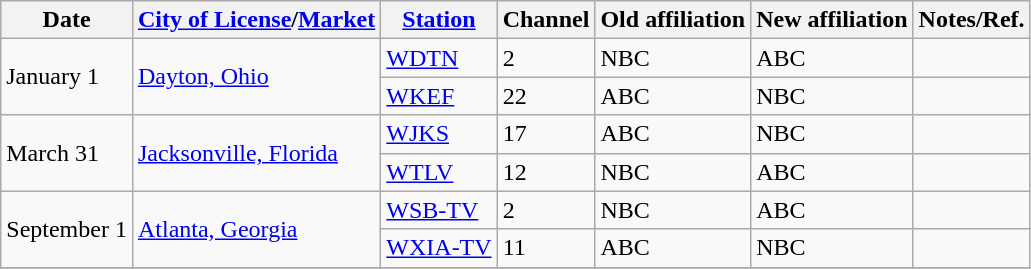<table class="wikitable sortable">
<tr>
<th>Date</th>
<th><a href='#'>City of License</a>/<a href='#'>Market</a></th>
<th><a href='#'>Station</a></th>
<th>Channel</th>
<th>Old affiliation</th>
<th>New affiliation</th>
<th>Notes/Ref.</th>
</tr>
<tr>
<td rowspan=2>January 1</td>
<td rowspan=2><a href='#'>Dayton, Ohio</a></td>
<td><a href='#'>WDTN</a></td>
<td>2</td>
<td>NBC</td>
<td>ABC</td>
<td></td>
</tr>
<tr>
<td><a href='#'>WKEF</a></td>
<td>22</td>
<td>ABC</td>
<td>NBC</td>
<td></td>
</tr>
<tr>
<td rowspan=2>March 31</td>
<td rowspan=2><a href='#'>Jacksonville, Florida</a></td>
<td><a href='#'>WJKS</a></td>
<td>17</td>
<td>ABC</td>
<td>NBC</td>
<td></td>
</tr>
<tr>
<td><a href='#'>WTLV</a></td>
<td>12</td>
<td>NBC</td>
<td>ABC</td>
<td></td>
</tr>
<tr>
<td rowspan=2>September 1</td>
<td rowspan=2><a href='#'>Atlanta, Georgia</a></td>
<td><a href='#'>WSB-TV</a></td>
<td>2</td>
<td>NBC</td>
<td>ABC</td>
<td></td>
</tr>
<tr>
<td><a href='#'>WXIA-TV</a></td>
<td>11</td>
<td>ABC</td>
<td>NBC</td>
<td></td>
</tr>
<tr>
</tr>
</table>
